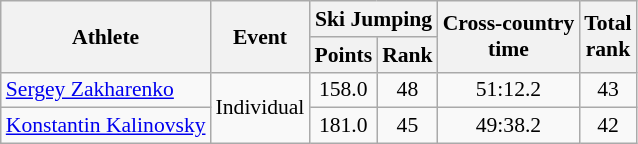<table class="wikitable" style="font-size:90%">
<tr>
<th rowspan="2">Athlete</th>
<th rowspan="2">Event</th>
<th colspan="2">Ski Jumping</th>
<th rowspan="2">Cross-country <br> time</th>
<th rowspan="2">Total <br> rank</th>
</tr>
<tr>
<th>Points</th>
<th>Rank</th>
</tr>
<tr>
<td><a href='#'>Sergey Zakharenko</a></td>
<td rowspan="2">Individual</td>
<td align="center">158.0</td>
<td align="center">48</td>
<td align="center">51:12.2</td>
<td align="center">43</td>
</tr>
<tr>
<td><a href='#'>Konstantin Kalinovsky</a></td>
<td align="center">181.0</td>
<td align="center">45</td>
<td align="center">49:38.2</td>
<td align="center">42</td>
</tr>
</table>
